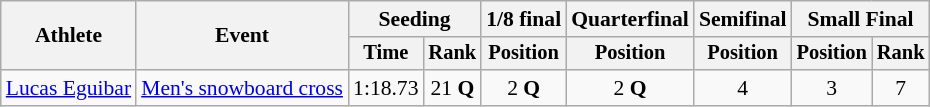<table class=wikitable style=font-size:90%;text-align:center>
<tr>
<th rowspan=2>Athlete</th>
<th rowspan=2>Event</th>
<th colspan=2>Seeding</th>
<th>1/8 final</th>
<th>Quarterfinal</th>
<th>Semifinal</th>
<th colspan=2>Small Final</th>
</tr>
<tr style=font-size:95%>
<th>Time</th>
<th>Rank</th>
<th>Position</th>
<th>Position</th>
<th>Position</th>
<th>Position</th>
<th>Rank</th>
</tr>
<tr>
<td align=left><a href='#'>Lucas Eguibar</a></td>
<td align=left><a href='#'>Men's snowboard cross</a></td>
<td>1:18.73</td>
<td>21 <strong>Q</strong></td>
<td>2 <strong>Q</strong></td>
<td>2 <strong>Q</strong></td>
<td>4</td>
<td>3</td>
<td>7</td>
</tr>
</table>
